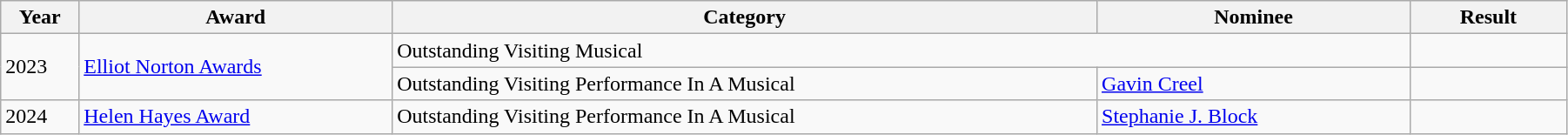<table class="wikitable" width="95%">
<tr>
<th width="5%">Year</th>
<th width="20%">Award</th>
<th width="45%">Category</th>
<th width="20%">Nominee</th>
<th width="10%">Result</th>
</tr>
<tr>
<td rowspan=2>2023</td>
<td rowspan=2><a href='#'>Elliot Norton Awards</a></td>
<td colspan=2>Outstanding Visiting Musical</td>
<td></td>
</tr>
<tr>
<td>Outstanding Visiting Performance In A Musical</td>
<td><a href='#'>Gavin Creel</a></td>
<td></td>
</tr>
<tr>
<td>2024</td>
<td><a href='#'>Helen Hayes Award</a></td>
<td>Outstanding Visiting Performance In A Musical</td>
<td><a href='#'>Stephanie J. Block</a></td>
<td></td>
</tr>
</table>
